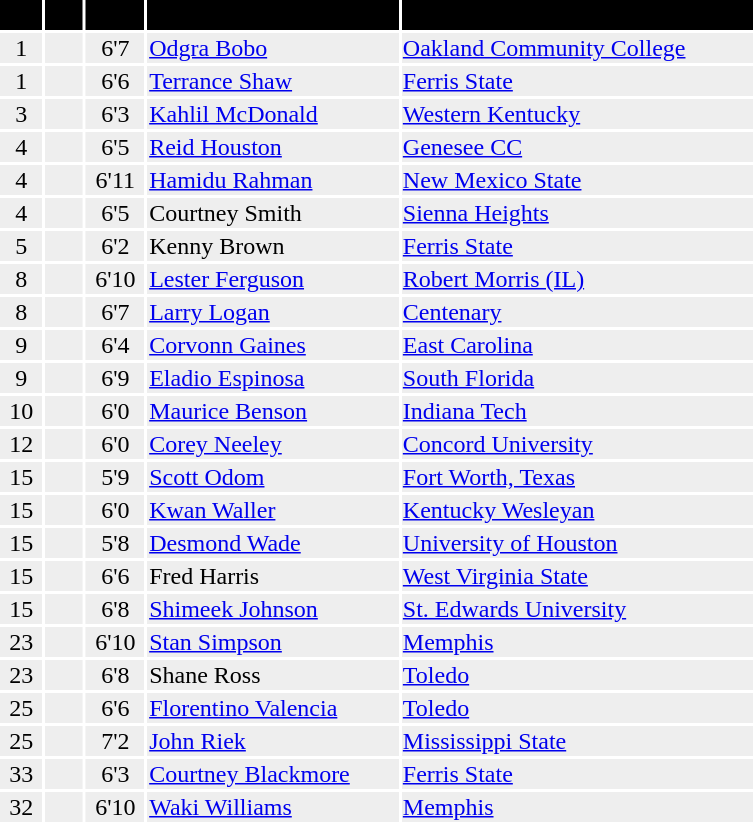<table width=40%>
<tr bgcolor="black">
<th width=3%><span><strong>#</strong></span></th>
<th width=3%></th>
<th width=3%><span><strong>Ht.</strong></span></th>
<th width=20%><span><strong>Player</strong></span></th>
<th width=28%><span><strong>College</strong></span></th>
</tr>
<tr bgcolor="#eeeeee">
<td align=center>1</td>
<td align=center></td>
<td align=center>6'7</td>
<td><a href='#'>Odgra Bobo</a></td>
<td><a href='#'>Oakland Community College</a></td>
</tr>
<tr bgcolor="#eeeeee">
<td align=center>1</td>
<td align=center></td>
<td align=center>6'6</td>
<td><a href='#'>Terrance Shaw</a></td>
<td><a href='#'>Ferris State</a></td>
</tr>
<tr bgcolor="#eeeeee">
<td align=center>3</td>
<td align=center></td>
<td align=center>6'3</td>
<td><a href='#'>Kahlil McDonald</a></td>
<td><a href='#'>Western Kentucky</a></td>
</tr>
<tr bgcolor="#eeeeee">
<td align=center>4</td>
<td align=center></td>
<td align=center>6'5</td>
<td><a href='#'>Reid Houston</a></td>
<td><a href='#'>Genesee CC</a></td>
</tr>
<tr bgcolor="#eeeeee">
<td align=center>4</td>
<td align=center></td>
<td align=center>6'11</td>
<td><a href='#'>Hamidu Rahman</a></td>
<td><a href='#'>New Mexico State</a></td>
</tr>
<tr bgcolor="#eeeeee">
<td align=center>4</td>
<td align=center></td>
<td align=center>6'5</td>
<td>Courtney Smith</td>
<td><a href='#'>Sienna Heights</a></td>
</tr>
<tr bgcolor="#eeeeee">
<td align=center>5</td>
<td align=center></td>
<td align=center>6'2</td>
<td>Kenny Brown</td>
<td><a href='#'>Ferris State</a></td>
</tr>
<tr bgcolor="#eeeeee">
<td align=center>8</td>
<td align=center></td>
<td align=center>6'10</td>
<td><a href='#'>Lester Ferguson</a></td>
<td><a href='#'>Robert Morris (IL)</a></td>
</tr>
<tr bgcolor="#eeeeee">
<td align=center>8</td>
<td align=center></td>
<td align=center>6'7</td>
<td><a href='#'>Larry Logan</a></td>
<td><a href='#'>Centenary</a></td>
</tr>
<tr bgcolor="#eeeeee">
<td align=center>9</td>
<td align=center></td>
<td align=center>6'4</td>
<td><a href='#'>Corvonn Gaines</a></td>
<td><a href='#'>East Carolina</a></td>
</tr>
<tr bgcolor="#eeeeee">
<td align=center>9</td>
<td align=center></td>
<td align=center>6'9</td>
<td><a href='#'>Eladio Espinosa</a></td>
<td><a href='#'>South Florida</a></td>
</tr>
<tr bgcolor="#eeeeee">
<td align=center>10</td>
<td align=center></td>
<td align=center>6'0</td>
<td><a href='#'>Maurice Benson</a></td>
<td><a href='#'>Indiana Tech</a></td>
</tr>
<tr bgcolor="#eeeeee">
<td align=center>12</td>
<td align=center></td>
<td align=center>6'0</td>
<td><a href='#'>Corey Neeley</a></td>
<td><a href='#'>Concord University</a></td>
</tr>
<tr bgcolor="#eeeeee">
<td align=center>15</td>
<td align=center></td>
<td align=center>5'9</td>
<td><a href='#'>Scott Odom</a></td>
<td><a href='#'>Fort Worth, Texas</a></td>
</tr>
<tr bgcolor="#eeeeee">
<td align=center>15</td>
<td align=center></td>
<td align=center>6'0</td>
<td><a href='#'>Kwan Waller</a></td>
<td><a href='#'>Kentucky Wesleyan</a></td>
</tr>
<tr bgcolor="#eeeeee">
<td align=center>15</td>
<td align=center></td>
<td align=center>5'8</td>
<td><a href='#'>Desmond Wade</a></td>
<td><a href='#'>University of Houston</a></td>
</tr>
<tr bgcolor="#eeeeee">
<td align=center>15</td>
<td align=center></td>
<td align=center>6'6</td>
<td>Fred Harris</td>
<td><a href='#'>West Virginia State</a></td>
</tr>
<tr bgcolor="#eeeeee">
<td align=center>15</td>
<td align=center></td>
<td align=center>6'8</td>
<td><a href='#'>Shimeek Johnson</a></td>
<td><a href='#'>St. Edwards University</a></td>
</tr>
<tr bgcolor="#eeeeee">
<td align=center>23</td>
<td align=center></td>
<td align=center>6'10</td>
<td><a href='#'>Stan Simpson</a></td>
<td><a href='#'>Memphis</a></td>
</tr>
<tr bgcolor="#eeeeee">
<td align=center>23</td>
<td align=center></td>
<td align=center>6'8</td>
<td>Shane Ross</td>
<td><a href='#'>Toledo</a></td>
</tr>
<tr bgcolor="#eeeeee">
<td align=center>25</td>
<td align=center></td>
<td align=center>6'6</td>
<td><a href='#'>Florentino Valencia</a></td>
<td><a href='#'>Toledo</a></td>
</tr>
<tr bgcolor="#eeeeee">
<td align=center>25</td>
<td align=center></td>
<td align=center>7'2</td>
<td><a href='#'>John Riek</a></td>
<td><a href='#'>Mississippi State</a></td>
</tr>
<tr bgcolor="#eeeeee">
<td align=center>33</td>
<td align=center></td>
<td align=center>6'3</td>
<td><a href='#'>Courtney Blackmore</a></td>
<td><a href='#'>Ferris State</a></td>
</tr>
<tr bgcolor="#eeeeee">
<td align=center>32</td>
<td align=center></td>
<td align=center>6'10</td>
<td><a href='#'>Waki Williams</a></td>
<td><a href='#'>Memphis</a></td>
</tr>
<tr bgcolor="#eeeeee">
</tr>
</table>
